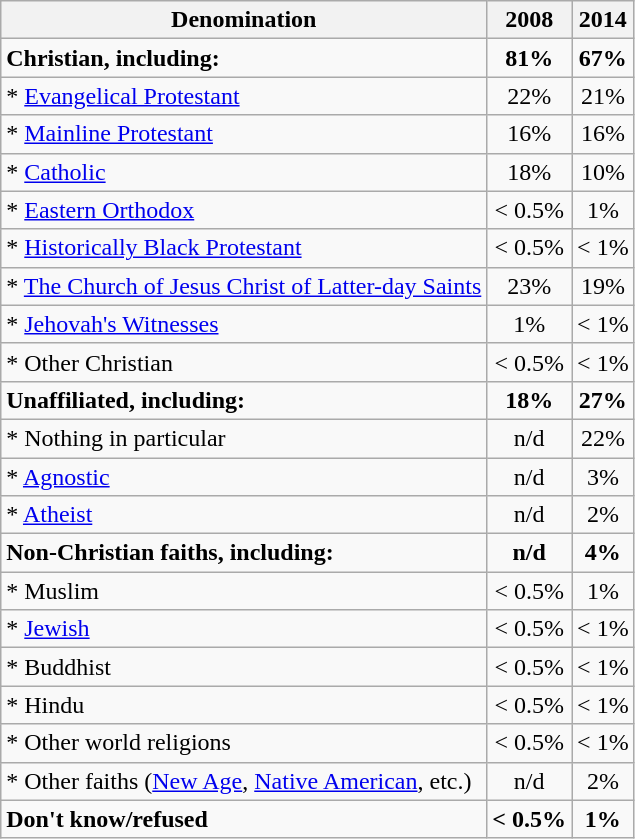<table class="wikitable">
<tr>
<th>Denomination</th>
<th>2008</th>
<th>2014</th>
</tr>
<tr>
<td><strong>Christian, including:</strong></td>
<td align=center><strong>81%</strong></td>
<td align=center><strong>67%</strong></td>
</tr>
<tr>
<td>* <a href='#'>Evangelical Protestant</a></td>
<td align=center>22%</td>
<td align=center>21%</td>
</tr>
<tr>
<td>* <a href='#'>Mainline Protestant</a></td>
<td align=center>16%</td>
<td align=center>16%</td>
</tr>
<tr>
<td>* <a href='#'>Catholic</a></td>
<td align=center>18%</td>
<td align=center>10%</td>
</tr>
<tr>
<td>* <a href='#'>Eastern Orthodox</a></td>
<td align=center>< 0.5%</td>
<td align=center>1%</td>
</tr>
<tr>
<td>* <a href='#'>Historically Black Protestant</a></td>
<td align=center>< 0.5%</td>
<td align=center>< 1%</td>
</tr>
<tr>
<td>* <a href='#'>The Church of Jesus Christ of Latter-day Saints</a></td>
<td align=center>23%</td>
<td align=center>19%</td>
</tr>
<tr>
<td>* <a href='#'>Jehovah's Witnesses</a></td>
<td align=center>1%</td>
<td align=center>< 1%</td>
</tr>
<tr>
<td>* Other Christian</td>
<td align=center>< 0.5%</td>
<td align=center>< 1%</td>
</tr>
<tr>
<td><strong>Unaffiliated, including:</strong></td>
<td align=center><strong>18%</strong></td>
<td align=center><strong>27%</strong></td>
</tr>
<tr>
<td>* Nothing in particular</td>
<td align=center>n/d</td>
<td align=center>22%</td>
</tr>
<tr>
<td>* <a href='#'>Agnostic</a></td>
<td align=center>n/d</td>
<td align=center>3%</td>
</tr>
<tr>
<td>* <a href='#'>Atheist</a></td>
<td align=center>n/d</td>
<td align=center>2%</td>
</tr>
<tr>
<td><strong>Non-Christian faiths, including:</strong></td>
<td align=center><strong>n/d</strong></td>
<td align=center><strong>4%</strong></td>
</tr>
<tr>
<td>* Muslim</td>
<td align=center>< 0.5%</td>
<td align=center>1%</td>
</tr>
<tr>
<td>* <a href='#'>Jewish</a></td>
<td align=center>< 0.5%</td>
<td align=center>< 1%</td>
</tr>
<tr>
<td>* Buddhist</td>
<td align=center>< 0.5%</td>
<td align=center>< 1%</td>
</tr>
<tr>
<td>* Hindu</td>
<td align=center>< 0.5%</td>
<td align=center>< 1%</td>
</tr>
<tr>
<td>* Other world religions</td>
<td align=center>< 0.5%</td>
<td align=center>< 1%</td>
</tr>
<tr>
<td>* Other faiths (<a href='#'>New Age</a>, <a href='#'>Native American</a>, etc.)</td>
<td align=center>n/d</td>
<td align=center>2%</td>
</tr>
<tr>
<td><strong>Don't know/refused</strong></td>
<td align=center><strong>< 0.5%</strong></td>
<td align=center><strong>1%</strong></td>
</tr>
</table>
